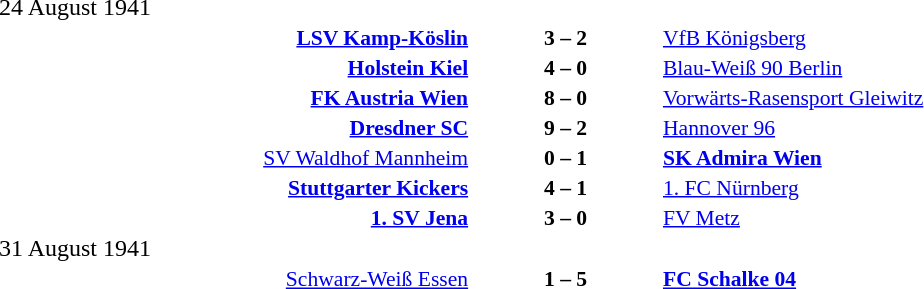<table width=100% cellspacing=1>
<tr>
<th width=25%></th>
<th width=10%></th>
<th width=25%></th>
<th></th>
</tr>
<tr>
<td>24 August 1941</td>
</tr>
<tr style=font-size:90%>
<td align=right><strong><a href='#'>LSV Kamp-Köslin</a></strong></td>
<td align=center><strong>3 – 2</strong></td>
<td><a href='#'>VfB Königsberg</a></td>
</tr>
<tr style=font-size:90%>
<td align=right><strong><a href='#'>Holstein Kiel</a></strong></td>
<td align=center><strong>4 – 0</strong></td>
<td><a href='#'>Blau-Weiß 90 Berlin</a></td>
</tr>
<tr style=font-size:90%>
<td align=right><strong><a href='#'>FK Austria Wien</a></strong></td>
<td align=center><strong>8 – 0</strong></td>
<td><a href='#'>Vorwärts-Rasensport Gleiwitz</a></td>
</tr>
<tr style=font-size:90%>
<td align=right><strong><a href='#'>Dresdner SC</a></strong></td>
<td align=center><strong>9 – 2</strong></td>
<td><a href='#'>Hannover 96</a></td>
</tr>
<tr style=font-size:90%>
<td align=right><a href='#'>SV Waldhof Mannheim</a></td>
<td align=center><strong>0 – 1</strong></td>
<td><strong><a href='#'>SK Admira Wien</a></strong></td>
</tr>
<tr style=font-size:90%>
<td align=right><strong><a href='#'>Stuttgarter Kickers</a></strong></td>
<td align=center><strong>4 – 1</strong></td>
<td><a href='#'>1. FC Nürnberg</a></td>
</tr>
<tr style=font-size:90%>
<td align=right><strong><a href='#'>1. SV Jena</a></strong></td>
<td align=center><strong>3 – 0</strong></td>
<td><a href='#'>FV Metz</a></td>
</tr>
<tr>
<td>31 August 1941</td>
</tr>
<tr style=font-size:90%>
<td align=right><a href='#'>Schwarz-Weiß Essen</a></td>
<td align=center><strong>1 – 5</strong></td>
<td><strong><a href='#'>FC Schalke 04</a></strong></td>
</tr>
</table>
